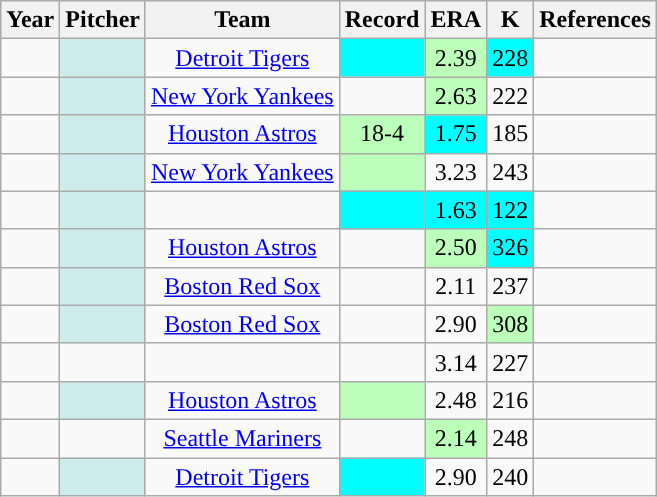<table class="wikitable sortable plainrowheaders" style="text-align:center">
<tr>
<th>Year</th>
<th>Pitcher</th>
<th>Team</th>
<th data-sort-type="number">Record</th>
<th>ERA</th>
<th>K</th>
<th class="unsortable">References</th>
</tr>
<tr>
<td></td>
<th scope="row" style="text-align:center; background:#cfecec;"></th>
<td><a href='#'>Detroit Tigers</a></td>
<td style="background:#00ffff;"></td>
<td style="background:#bfb;">2.39</td>
<td style="background:#00ffff;">228</td>
<td></td>
</tr>
<tr>
<td></td>
<th scope="row" style="text-align:center; background:#cfecec;"> </th>
<td><a href='#'>New York Yankees</a></td>
<td></td>
<td style="background:#bfb;">2.63</td>
<td>222</td>
<td></td>
</tr>
<tr>
<td></td>
<th scope="row" style="text-align:center; background:#cfecec;"> </th>
<td><a href='#'>Houston Astros</a><br></td>
<td style="background:#bfb;">18-4</td>
<td style="background:#00ffff;">1.75</td>
<td>185</td>
<td></td>
</tr>
<tr>
<td></td>
<th scope="row" style="text-align:center; background:#cfecec;"> </th>
<td><a href='#'>New York Yankees</a></td>
<td style="background:#bfb;"></td>
<td>3.23</td>
<td>243</td>
<td></td>
</tr>
<tr>
<td></td>
<th scope="row" style="text-align:center; background:#cfecec;"></th>
<td></td>
<td style="background:#00ffff;"></td>
<td style="background:#00ffff;">1.63</td>
<td style="background:#00ffff;">122</td>
<td></td>
</tr>
<tr>
<td></td>
<th scope="row" style="text-align:center; background:#cfecec;"> </th>
<td><a href='#'>Houston Astros</a></td>
<td></td>
<td style="background:#bfb;">2.50</td>
<td style="background:#00ffff;">326</td>
<td></td>
</tr>
<tr>
<td></td>
<th scope="row" style="text-align:center; background:#cfecec;"> </th>
<td><a href='#'>Boston Red Sox</a></td>
<td></td>
<td>2.11</td>
<td>237</td>
<td></td>
</tr>
<tr>
<td></td>
<th scope="row" style="text-align:center; background:#cfecec;"> </th>
<td><a href='#'>Boston Red Sox</a></td>
<td></td>
<td>2.90</td>
<td style="background:#bfb;">308</td>
<td></td>
</tr>
<tr>
<td></td>
<td></td>
<td></td>
<td></td>
<td>3.14</td>
<td>227</td>
<td></td>
</tr>
<tr>
<td></td>
<th scope="row" style="text-align:center; background:#cfecec;"> </th>
<td><a href='#'>Houston Astros</a></td>
<td style="background:#bfb;"></td>
<td>2.48</td>
<td>216</td>
<td></td>
</tr>
<tr>
<td></td>
<td> </td>
<td><a href='#'>Seattle Mariners</a></td>
<td></td>
<td style="background:#bfb;">2.14</td>
<td>248</td>
<td></td>
</tr>
<tr>
<td></td>
<th scope="row" style="text-align:center; background:#cfecec;"> </th>
<td><a href='#'>Detroit Tigers</a></td>
<td style="background:#00ffff;"></td>
<td>2.90</td>
<td>240</td>
<td></td>
</tr>
</table>
